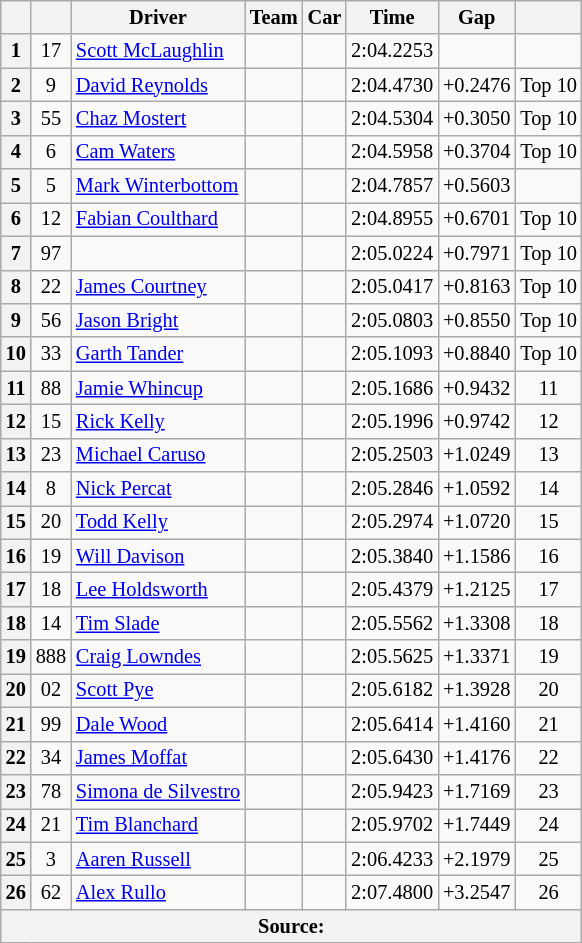<table class="wikitable" style="font-size: 85%">
<tr>
<th></th>
<th></th>
<th>Driver</th>
<th>Team</th>
<th>Car</th>
<th>Time</th>
<th>Gap</th>
<th></th>
</tr>
<tr>
<th>1</th>
<td align="center">17</td>
<td> <a href='#'>Scott McLaughlin</a></td>
<td></td>
<td></td>
<td>2:04.2253</td>
<td></td>
<td align="center"></td>
</tr>
<tr>
<th>2</th>
<td align="center">9</td>
<td> <a href='#'>David Reynolds</a></td>
<td></td>
<td></td>
<td>2:04.4730</td>
<td>+0.2476</td>
<td align="center">Top 10</td>
</tr>
<tr>
<th>3</th>
<td align="center">55</td>
<td> <a href='#'>Chaz Mostert</a></td>
<td></td>
<td></td>
<td>2:04.5304</td>
<td>+0.3050</td>
<td align="center">Top 10</td>
</tr>
<tr>
<th>4</th>
<td align="center">6</td>
<td> <a href='#'>Cam Waters</a></td>
<td></td>
<td></td>
<td>2:04.5958</td>
<td>+0.3704</td>
<td align="center">Top 10</td>
</tr>
<tr>
<th>5</th>
<td align="center">5</td>
<td> <a href='#'>Mark Winterbottom</a></td>
<td></td>
<td></td>
<td>2:04.7857</td>
<td>+0.5603</td>
<td align="center"></td>
</tr>
<tr>
<th>6</th>
<td align="center">12</td>
<td> <a href='#'>Fabian Coulthard</a></td>
<td></td>
<td></td>
<td>2:04.8955</td>
<td>+0.6701</td>
<td align="center">Top 10</td>
</tr>
<tr>
<th>7</th>
<td align="center">97</td>
<td></td>
<td></td>
<td></td>
<td>2:05.0224</td>
<td>+0.7971</td>
<td align="center">Top 10</td>
</tr>
<tr>
<th>8</th>
<td align="center">22</td>
<td> <a href='#'>James Courtney</a></td>
<td></td>
<td></td>
<td>2:05.0417</td>
<td>+0.8163</td>
<td align="center">Top 10</td>
</tr>
<tr>
<th>9</th>
<td align="center">56</td>
<td> <a href='#'>Jason Bright</a></td>
<td></td>
<td></td>
<td>2:05.0803</td>
<td>+0.8550</td>
<td align="center">Top 10</td>
</tr>
<tr>
<th>10</th>
<td align="center">33</td>
<td> <a href='#'>Garth Tander</a></td>
<td></td>
<td></td>
<td>2:05.1093</td>
<td>+0.8840</td>
<td align="center">Top 10</td>
</tr>
<tr>
<th>11</th>
<td align="center">88</td>
<td> <a href='#'>Jamie Whincup</a></td>
<td></td>
<td></td>
<td>2:05.1686</td>
<td>+0.9432</td>
<td align="center">11</td>
</tr>
<tr>
<th>12</th>
<td align="center">15</td>
<td> <a href='#'>Rick Kelly</a></td>
<td></td>
<td></td>
<td>2:05.1996</td>
<td>+0.9742</td>
<td align="center">12</td>
</tr>
<tr>
<th>13</th>
<td align="center">23</td>
<td> <a href='#'>Michael Caruso</a></td>
<td></td>
<td></td>
<td>2:05.2503</td>
<td>+1.0249</td>
<td align="center">13</td>
</tr>
<tr>
<th>14</th>
<td align="center">8</td>
<td> <a href='#'>Nick Percat</a></td>
<td></td>
<td></td>
<td>2:05.2846</td>
<td>+1.0592</td>
<td align="center">14</td>
</tr>
<tr>
<th>15</th>
<td align="center">20</td>
<td> <a href='#'>Todd Kelly</a></td>
<td></td>
<td></td>
<td>2:05.2974</td>
<td>+1.0720</td>
<td align="center">15</td>
</tr>
<tr>
<th>16</th>
<td align="center">19</td>
<td> <a href='#'>Will Davison</a></td>
<td></td>
<td></td>
<td>2:05.3840</td>
<td>+1.1586</td>
<td align="center">16</td>
</tr>
<tr>
<th>17</th>
<td align="center">18</td>
<td> <a href='#'>Lee Holdsworth</a></td>
<td></td>
<td></td>
<td>2:05.4379</td>
<td>+1.2125</td>
<td align="center">17</td>
</tr>
<tr>
<th>18</th>
<td align="center">14</td>
<td> <a href='#'>Tim Slade</a></td>
<td></td>
<td></td>
<td>2:05.5562</td>
<td>+1.3308</td>
<td align="center">18</td>
</tr>
<tr>
<th>19</th>
<td align="center">888</td>
<td> <a href='#'>Craig Lowndes</a></td>
<td></td>
<td></td>
<td>2:05.5625</td>
<td>+1.3371</td>
<td align="center">19</td>
</tr>
<tr>
<th>20</th>
<td align="center">02</td>
<td> <a href='#'>Scott Pye</a></td>
<td></td>
<td></td>
<td>2:05.6182</td>
<td>+1.3928</td>
<td align="center">20</td>
</tr>
<tr>
<th>21</th>
<td align="center">99</td>
<td> <a href='#'>Dale Wood</a></td>
<td></td>
<td></td>
<td>2:05.6414</td>
<td>+1.4160</td>
<td align="center">21</td>
</tr>
<tr>
<th>22</th>
<td align="center">34</td>
<td> <a href='#'>James Moffat</a></td>
<td></td>
<td></td>
<td>2:05.6430</td>
<td>+1.4176</td>
<td align="center">22</td>
</tr>
<tr>
<th>23</th>
<td align="center">78</td>
<td> <a href='#'>Simona de Silvestro</a></td>
<td></td>
<td></td>
<td>2:05.9423</td>
<td>+1.7169</td>
<td align="center">23</td>
</tr>
<tr>
<th>24</th>
<td align="center">21</td>
<td> <a href='#'>Tim Blanchard</a></td>
<td></td>
<td></td>
<td>2:05.9702</td>
<td>+1.7449</td>
<td align="center">24</td>
</tr>
<tr>
<th>25</th>
<td align="center">3</td>
<td> <a href='#'>Aaren Russell</a></td>
<td></td>
<td></td>
<td>2:06.4233</td>
<td>+2.1979</td>
<td align="center">25</td>
</tr>
<tr>
<th>26</th>
<td align="center">62</td>
<td> <a href='#'>Alex Rullo</a></td>
<td></td>
<td></td>
<td>2:07.4800</td>
<td>+3.2547</td>
<td align="center">26</td>
</tr>
<tr>
<th colspan="8">Source:</th>
</tr>
</table>
